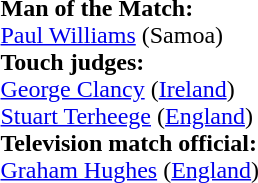<table width=100%>
<tr>
<td><br><strong>Man of the Match:</strong>
<br><a href='#'>Paul Williams</a> (Samoa)<br><strong>Touch judges:</strong>
<br><a href='#'>George Clancy</a> (<a href='#'>Ireland</a>)
<br><a href='#'>Stuart Terheege</a> (<a href='#'>England</a>)
<br><strong>Television match official:</strong>
<br><a href='#'>Graham Hughes</a> (<a href='#'>England</a>)</td>
</tr>
</table>
